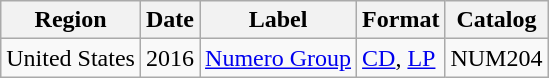<table class="wikitable">
<tr>
<th>Region</th>
<th>Date</th>
<th>Label</th>
<th>Format</th>
<th>Catalog</th>
</tr>
<tr>
<td>United States</td>
<td>2016</td>
<td><a href='#'>Numero Group</a></td>
<td><a href='#'>CD</a>, <a href='#'>LP</a></td>
<td>NUM204</td>
</tr>
</table>
